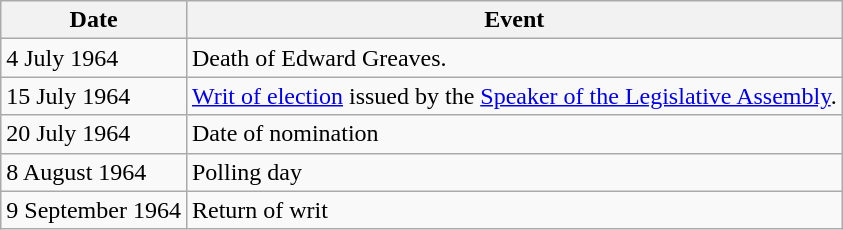<table class="wikitable">
<tr>
<th>Date</th>
<th>Event</th>
</tr>
<tr>
<td>4 July 1964</td>
<td>Death of Edward Greaves.</td>
</tr>
<tr>
<td>15 July 1964</td>
<td><a href='#'>Writ of election</a> issued by the <a href='#'>Speaker of the Legislative Assembly</a>.</td>
</tr>
<tr>
<td>20 July 1964</td>
<td>Date of nomination</td>
</tr>
<tr>
<td>8 August 1964</td>
<td>Polling day</td>
</tr>
<tr>
<td>9 September 1964</td>
<td>Return of writ</td>
</tr>
</table>
